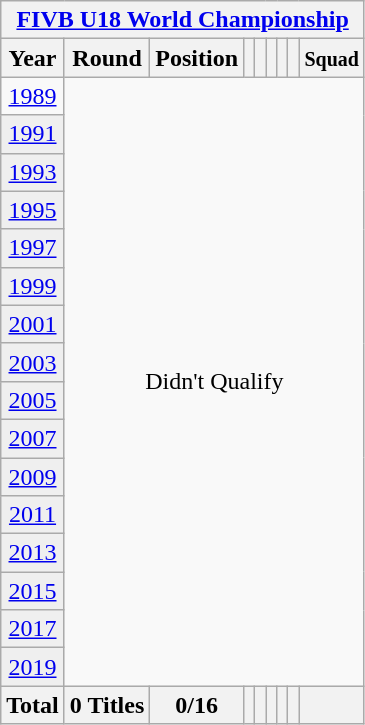<table class="wikitable" style="text-align: center;">
<tr>
<th colspan=9><a href='#'>FIVB U18 World Championship</a></th>
</tr>
<tr>
<th>Year</th>
<th>Round</th>
<th>Position</th>
<th></th>
<th></th>
<th></th>
<th></th>
<th></th>
<th><small>Squad</small></th>
</tr>
<tr>
<td> <a href='#'>1989</a></td>
<td colspan= 9 rowspan=16>Didn't Qualify</td>
</tr>
<tr bgcolor="efefef">
<td> <a href='#'>1991</a></td>
</tr>
<tr bgcolor="efefef">
<td> <a href='#'>1993</a></td>
</tr>
<tr bgcolor="efefef">
<td> <a href='#'>1995</a></td>
</tr>
<tr bgcolor="efefef">
<td> <a href='#'>1997</a></td>
</tr>
<tr bgcolor="efefef">
<td> <a href='#'>1999</a></td>
</tr>
<tr bgcolor="efefef">
<td> <a href='#'>2001</a></td>
</tr>
<tr bgcolor="efefef">
<td> <a href='#'>2003</a></td>
</tr>
<tr bgcolor="efefef">
<td> <a href='#'>2005</a></td>
</tr>
<tr bgcolor="efefef">
<td> <a href='#'>2007</a></td>
</tr>
<tr bgcolor="efefef">
<td> <a href='#'>2009</a></td>
</tr>
<tr bgcolor="efefef">
<td> <a href='#'>2011</a></td>
</tr>
<tr bgcolor="efefef">
<td> <a href='#'>2013</a></td>
</tr>
<tr bgcolor="efefef">
<td> <a href='#'>2015</a></td>
</tr>
<tr bgcolor="efefef">
<td> <a href='#'>2017</a></td>
</tr>
<tr bgcolor="efefef">
<td> <a href='#'>2019</a></td>
</tr>
<tr>
<th>Total</th>
<th>0 Titles</th>
<th>0/16</th>
<th></th>
<th></th>
<th></th>
<th></th>
<th></th>
<th></th>
</tr>
</table>
